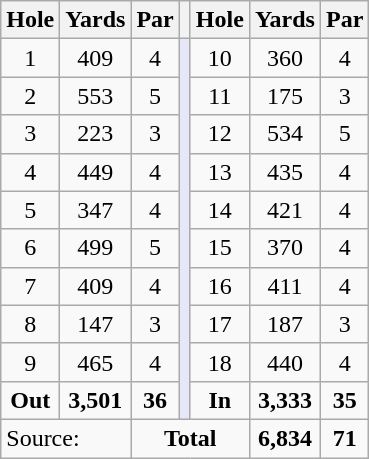<table class="wikitable" style="text-align:center;">
<tr>
<th>Hole</th>
<th>Yards</th>
<th>Par</th>
<th></th>
<th>Hole</th>
<th>Yards</th>
<th>Par</th>
</tr>
<tr>
<td>1</td>
<td>409</td>
<td>4</td>
<td rowspan="10" style="background:#E6E8FA;"></td>
<td>10</td>
<td>360</td>
<td>4</td>
</tr>
<tr>
<td>2</td>
<td>553</td>
<td>5</td>
<td>11</td>
<td>175</td>
<td>3</td>
</tr>
<tr>
<td>3</td>
<td>223</td>
<td>3</td>
<td>12</td>
<td>534</td>
<td>5</td>
</tr>
<tr>
<td>4</td>
<td>449</td>
<td>4</td>
<td>13</td>
<td>435</td>
<td>4</td>
</tr>
<tr>
<td>5</td>
<td>347</td>
<td>4</td>
<td>14</td>
<td>421</td>
<td>4</td>
</tr>
<tr>
<td>6</td>
<td>499</td>
<td>5</td>
<td>15</td>
<td>370</td>
<td>4</td>
</tr>
<tr>
<td>7</td>
<td>409</td>
<td>4</td>
<td>16</td>
<td>411</td>
<td>4</td>
</tr>
<tr>
<td>8</td>
<td>147</td>
<td>3</td>
<td>17</td>
<td>187</td>
<td>3</td>
</tr>
<tr>
<td>9</td>
<td>465</td>
<td>4</td>
<td>18</td>
<td>440</td>
<td>4</td>
</tr>
<tr>
<td><strong>Out</strong></td>
<td><strong>3,501</strong></td>
<td><strong>36</strong></td>
<td><strong>In</strong></td>
<td><strong>3,333</strong></td>
<td><strong>35</strong></td>
</tr>
<tr>
<td colspan="2" style="text-align:left;">Source:</td>
<td colspan=3><strong>Total</strong></td>
<td><strong>6,834</strong></td>
<td><strong>71</strong></td>
</tr>
</table>
